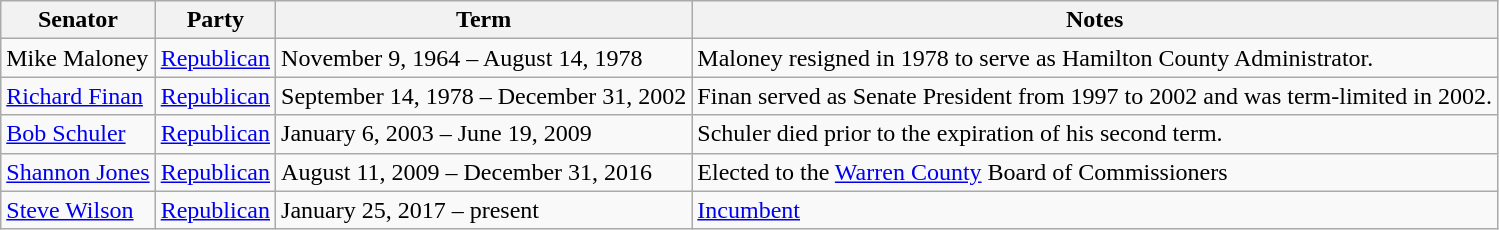<table class=wikitable>
<tr valign=bottom>
<th>Senator</th>
<th>Party</th>
<th>Term</th>
<th>Notes</th>
</tr>
<tr>
<td>Mike Maloney</td>
<td><a href='#'>Republican</a></td>
<td>November 9, 1964 – August 14, 1978</td>
<td>Maloney resigned in 1978 to serve as Hamilton County Administrator.</td>
</tr>
<tr>
<td><a href='#'>Richard Finan</a></td>
<td><a href='#'>Republican</a></td>
<td>September 14, 1978 – December 31, 2002</td>
<td>Finan served as Senate President from 1997 to 2002 and was term-limited in 2002.</td>
</tr>
<tr>
<td><a href='#'>Bob Schuler</a></td>
<td><a href='#'>Republican</a></td>
<td>January 6, 2003 – June 19, 2009</td>
<td>Schuler died prior to the expiration of his second term.</td>
</tr>
<tr>
<td><a href='#'>Shannon Jones</a></td>
<td><a href='#'>Republican</a></td>
<td>August 11, 2009 – December 31, 2016</td>
<td>Elected to the <a href='#'>Warren County</a> Board of Commissioners</td>
</tr>
<tr>
<td><a href='#'>Steve Wilson</a></td>
<td><a href='#'>Republican</a></td>
<td>January 25, 2017 – present</td>
<td><a href='#'>Incumbent</a></td>
</tr>
</table>
